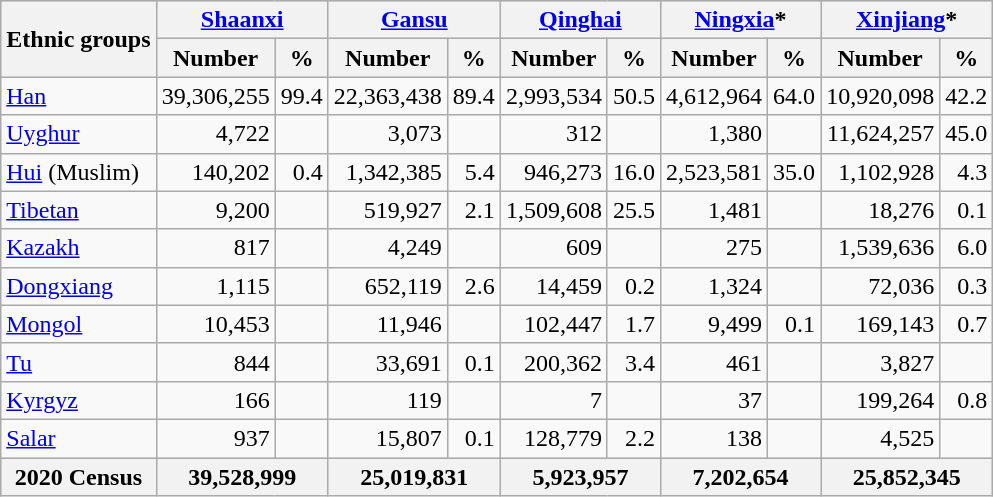<table class="wikitable" style="text-align: right;">
<tr bgcolor="#e0e0e0">
<th rowspan="2">Ethnic groups</th>
<th colspan="2"><a href='#'>Shaanxi</a></th>
<th colspan="2"><a href='#'>Gansu</a></th>
<th colspan="2"><a href='#'>Qinghai</a></th>
<th colspan="2"><a href='#'>Ningxia</a>*</th>
<th colspan="2"><a href='#'>Xinjiang</a>*</th>
</tr>
<tr bgcolor="#e0e0e0">
<th>Number</th>
<th>%</th>
<th>Number</th>
<th>%</th>
<th>Number</th>
<th>%</th>
<th>Number</th>
<th>%</th>
<th>Number</th>
<th>%</th>
</tr>
<tr ---->
<td align="left"><a href='#'>Han</a></td>
<td>39,306,255</td>
<td>99.4</td>
<td>22,363,438</td>
<td>89.4</td>
<td>2,993,534</td>
<td>50.5</td>
<td>4,612,964</td>
<td>64.0</td>
<td>10,920,098</td>
<td>42.2</td>
</tr>
<tr ---->
<td align="left"><a href='#'>Uyghur</a></td>
<td>4,722</td>
<td></td>
<td>3,073</td>
<td></td>
<td>312</td>
<td></td>
<td>1,380</td>
<td></td>
<td>11,624,257</td>
<td>45.0</td>
</tr>
<tr ---->
<td align="left"><a href='#'>Hui</a> (Muslim)</td>
<td>140,202</td>
<td>0.4</td>
<td>1,342,385</td>
<td>5.4</td>
<td>946,273</td>
<td>16.0</td>
<td>2,523,581</td>
<td>35.0</td>
<td>1,102,928</td>
<td>4.3</td>
</tr>
<tr ---->
<td align="left"><a href='#'>Tibetan</a></td>
<td>9,200</td>
<td></td>
<td>519,927</td>
<td>2.1</td>
<td>1,509,608</td>
<td>25.5</td>
<td>1,481</td>
<td></td>
<td>18,276</td>
<td>0.1</td>
</tr>
<tr ---->
<td align="left"><a href='#'>Kazakh</a></td>
<td>817</td>
<td></td>
<td>4,249</td>
<td></td>
<td>609</td>
<td></td>
<td>275</td>
<td></td>
<td>1,539,636</td>
<td>6.0</td>
</tr>
<tr ---->
<td align="left"><a href='#'>Dongxiang</a></td>
<td>1,115</td>
<td></td>
<td>652,119</td>
<td>2.6</td>
<td>14,459</td>
<td>0.2</td>
<td>1,324</td>
<td></td>
<td>72,036</td>
<td>0.3</td>
</tr>
<tr ---->
<td align="left"><a href='#'>Mongol</a></td>
<td>10,453</td>
<td></td>
<td>11,946</td>
<td></td>
<td>102,447</td>
<td>1.7</td>
<td>9,499</td>
<td>0.1</td>
<td>169,143</td>
<td>0.7</td>
</tr>
<tr ---->
<td align="left"><a href='#'>Tu</a></td>
<td>844</td>
<td></td>
<td>33,691</td>
<td>0.1</td>
<td>200,362</td>
<td>3.4</td>
<td>461</td>
<td></td>
<td>3,827</td>
<td></td>
</tr>
<tr ---->
<td align="left"><a href='#'>Kyrgyz</a></td>
<td>166</td>
<td></td>
<td>119</td>
<td></td>
<td>7</td>
<td></td>
<td>37</td>
<td></td>
<td>199,264</td>
<td>0.8</td>
</tr>
<tr ---->
<td align="left"><a href='#'>Salar</a></td>
<td>937</td>
<td></td>
<td>15,807</td>
<td>0.1</td>
<td>128,779</td>
<td>2.2</td>
<td>138</td>
<td></td>
<td>4,525</td>
<td></td>
</tr>
<tr bgcolor="#e0e0e0">
<th align="left">2020 Census</th>
<th colspan="2">39,528,999</th>
<th colspan="2">25,019,831</th>
<th colspan="2">5,923,957</th>
<th colspan="2">7,202,654</th>
<th colspan="2">25,852,345</th>
</tr>
</table>
